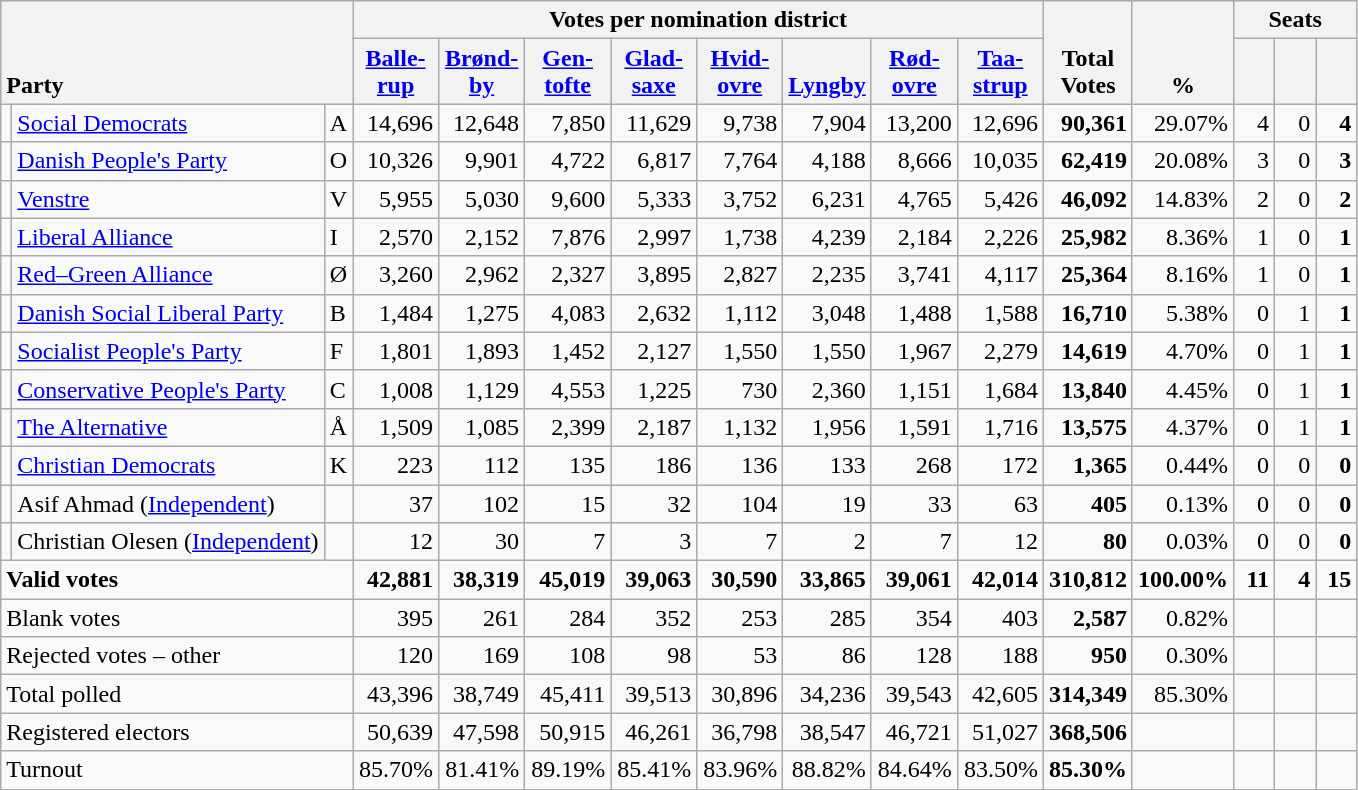<table class="wikitable" border="1" style="text-align:right;">
<tr>
<th style="text-align:left;" valign=bottom rowspan=2 colspan=3>Party</th>
<th colspan=8>Votes per nomination district</th>
<th align=center valign=bottom rowspan=2 width="50">Total Votes</th>
<th align=center valign=bottom rowspan=2 width="50">%</th>
<th colspan=3>Seats</th>
</tr>
<tr>
<th align=center valign=bottom width="50"><a href='#'>Balle- rup</a></th>
<th align="center" valign="bottom" width="50"><a href='#'>Brønd- by</a></th>
<th align="center" valign="bottom" width="50"><a href='#'>Gen- tofte</a></th>
<th align="center" valign="bottom" width="50"><a href='#'>Glad- saxe</a></th>
<th align="center" valign="bottom" width="50"><a href='#'>Hvid- ovre</a></th>
<th align="center" valign="bottom" width="50"><a href='#'>Lyngby</a></th>
<th align="center" valign="bottom" width="50"><a href='#'>Rød- ovre</a></th>
<th align="center" valign="bottom" width="50"><a href='#'>Taa- strup</a></th>
<th align="center" valign="bottom" width="20"><small></small></th>
<th align=center valign=bottom width="20"><small><a href='#'></a></small></th>
<th align=center valign=bottom width="20"><small></small></th>
</tr>
<tr>
<td></td>
<td align=left><a href='#'>Social Democrats</a></td>
<td align=left>A</td>
<td>14,696</td>
<td>12,648</td>
<td>7,850</td>
<td>11,629</td>
<td>9,738</td>
<td>7,904</td>
<td>13,200</td>
<td>12,696</td>
<td><strong>90,361</strong></td>
<td>29.07%</td>
<td>4</td>
<td>0</td>
<td><strong>4</strong></td>
</tr>
<tr>
<td></td>
<td align=left><a href='#'>Danish People's Party</a></td>
<td align=left>O</td>
<td>10,326</td>
<td>9,901</td>
<td>4,722</td>
<td>6,817</td>
<td>7,764</td>
<td>4,188</td>
<td>8,666</td>
<td>10,035</td>
<td><strong>62,419</strong></td>
<td>20.08%</td>
<td>3</td>
<td>0</td>
<td><strong>3</strong></td>
</tr>
<tr>
<td></td>
<td align=left><a href='#'>Venstre</a></td>
<td align=left>V</td>
<td>5,955</td>
<td>5,030</td>
<td>9,600</td>
<td>5,333</td>
<td>3,752</td>
<td>6,231</td>
<td>4,765</td>
<td>5,426</td>
<td><strong>46,092</strong></td>
<td>14.83%</td>
<td>2</td>
<td>0</td>
<td><strong>2</strong></td>
</tr>
<tr>
<td></td>
<td align=left><a href='#'>Liberal Alliance</a></td>
<td align=left>I</td>
<td>2,570</td>
<td>2,152</td>
<td>7,876</td>
<td>2,997</td>
<td>1,738</td>
<td>4,239</td>
<td>2,184</td>
<td>2,226</td>
<td><strong>25,982</strong></td>
<td>8.36%</td>
<td>1</td>
<td>0</td>
<td><strong>1</strong></td>
</tr>
<tr>
<td></td>
<td align=left><a href='#'>Red–Green Alliance</a></td>
<td align=left>Ø</td>
<td>3,260</td>
<td>2,962</td>
<td>2,327</td>
<td>3,895</td>
<td>2,827</td>
<td>2,235</td>
<td>3,741</td>
<td>4,117</td>
<td><strong>25,364</strong></td>
<td>8.16%</td>
<td>1</td>
<td>0</td>
<td><strong>1</strong></td>
</tr>
<tr>
<td></td>
<td align=left><a href='#'>Danish Social Liberal Party</a></td>
<td align=left>B</td>
<td>1,484</td>
<td>1,275</td>
<td>4,083</td>
<td>2,632</td>
<td>1,112</td>
<td>3,048</td>
<td>1,488</td>
<td>1,588</td>
<td><strong>16,710</strong></td>
<td>5.38%</td>
<td>0</td>
<td>1</td>
<td><strong>1</strong></td>
</tr>
<tr>
<td></td>
<td align=left><a href='#'>Socialist People's Party</a></td>
<td align=left>F</td>
<td>1,801</td>
<td>1,893</td>
<td>1,452</td>
<td>2,127</td>
<td>1,550</td>
<td>1,550</td>
<td>1,967</td>
<td>2,279</td>
<td><strong>14,619</strong></td>
<td>4.70%</td>
<td>0</td>
<td>1</td>
<td><strong>1</strong></td>
</tr>
<tr>
<td></td>
<td align=left style="white-space: nowrap;"><a href='#'>Conservative People's Party</a></td>
<td align=left>C</td>
<td>1,008</td>
<td>1,129</td>
<td>4,553</td>
<td>1,225</td>
<td>730</td>
<td>2,360</td>
<td>1,151</td>
<td>1,684</td>
<td><strong>13,840</strong></td>
<td>4.45%</td>
<td>0</td>
<td>1</td>
<td><strong>1</strong></td>
</tr>
<tr>
<td></td>
<td align=left><a href='#'>The Alternative</a></td>
<td align=left>Å</td>
<td>1,509</td>
<td>1,085</td>
<td>2,399</td>
<td>2,187</td>
<td>1,132</td>
<td>1,956</td>
<td>1,591</td>
<td>1,716</td>
<td><strong>13,575</strong></td>
<td>4.37%</td>
<td>0</td>
<td>1</td>
<td><strong>1</strong></td>
</tr>
<tr>
<td></td>
<td align=left><a href='#'>Christian Democrats</a></td>
<td align=left>K</td>
<td>223</td>
<td>112</td>
<td>135</td>
<td>186</td>
<td>136</td>
<td>133</td>
<td>268</td>
<td>172</td>
<td><strong>1,365</strong></td>
<td>0.44%</td>
<td>0</td>
<td>0</td>
<td><strong>0</strong></td>
</tr>
<tr>
<td></td>
<td align=left>Asif Ahmad (<a href='#'>Independent</a>)</td>
<td></td>
<td>37</td>
<td>102</td>
<td>15</td>
<td>32</td>
<td>104</td>
<td>19</td>
<td>33</td>
<td>63</td>
<td><strong>405</strong></td>
<td>0.13%</td>
<td>0</td>
<td>0</td>
<td><strong>0</strong></td>
</tr>
<tr>
<td></td>
<td align=left>Christian Olesen (<a href='#'>Independent</a>)</td>
<td></td>
<td>12</td>
<td>30</td>
<td>7</td>
<td>3</td>
<td>7</td>
<td>2</td>
<td>7</td>
<td>12</td>
<td><strong>80</strong></td>
<td>0.03%</td>
<td>0</td>
<td>0</td>
<td><strong>0</strong></td>
</tr>
<tr style="font-weight:bold">
<td align=left colspan=3>Valid votes</td>
<td>42,881</td>
<td>38,319</td>
<td>45,019</td>
<td>39,063</td>
<td>30,590</td>
<td>33,865</td>
<td>39,061</td>
<td>42,014</td>
<td>310,812</td>
<td>100.00%</td>
<td>11</td>
<td>4</td>
<td>15</td>
</tr>
<tr>
<td align=left colspan=3>Blank votes</td>
<td>395</td>
<td>261</td>
<td>284</td>
<td>352</td>
<td>253</td>
<td>285</td>
<td>354</td>
<td>403</td>
<td><strong>2,587</strong></td>
<td>0.82%</td>
<td></td>
<td></td>
<td></td>
</tr>
<tr>
<td align=left colspan=3>Rejected votes – other</td>
<td>120</td>
<td>169</td>
<td>108</td>
<td>98</td>
<td>53</td>
<td>86</td>
<td>128</td>
<td>188</td>
<td><strong>950</strong></td>
<td>0.30%</td>
<td></td>
<td></td>
<td></td>
</tr>
<tr>
<td align=left colspan=3>Total polled</td>
<td>43,396</td>
<td>38,749</td>
<td>45,411</td>
<td>39,513</td>
<td>30,896</td>
<td>34,236</td>
<td>39,543</td>
<td>42,605</td>
<td><strong>314,349</strong></td>
<td>85.30%</td>
<td></td>
<td></td>
<td></td>
</tr>
<tr>
<td align=left colspan=3>Registered electors</td>
<td>50,639</td>
<td>47,598</td>
<td>50,915</td>
<td>46,261</td>
<td>36,798</td>
<td>38,547</td>
<td>46,721</td>
<td>51,027</td>
<td><strong>368,506</strong></td>
<td></td>
<td></td>
<td></td>
<td></td>
</tr>
<tr>
<td align=left colspan=3>Turnout</td>
<td>85.70%</td>
<td>81.41%</td>
<td>89.19%</td>
<td>85.41%</td>
<td>83.96%</td>
<td>88.82%</td>
<td>84.64%</td>
<td>83.50%</td>
<td><strong>85.30%</strong></td>
<td></td>
<td></td>
<td></td>
<td></td>
</tr>
</table>
